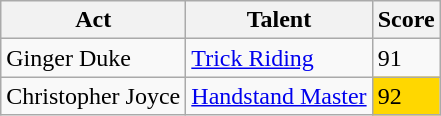<table class="wikitable">
<tr>
<th>Act</th>
<th>Talent</th>
<th>Score</th>
</tr>
<tr>
<td>Ginger Duke</td>
<td><a href='#'>Trick Riding</a></td>
<td>91</td>
</tr>
<tr>
<td>Christopher Joyce</td>
<td><a href='#'>Handstand Master</a></td>
<td style="background:gold;">92</td>
</tr>
</table>
